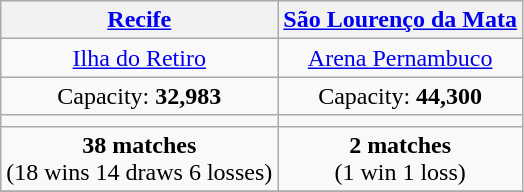<table class="wikitable" style="text-align:center">
<tr>
<th><a href='#'>Recife</a></th>
<th><a href='#'>São Lourenço da Mata</a></th>
</tr>
<tr>
<td><a href='#'>Ilha do Retiro</a></td>
<td><a href='#'>Arena Pernambuco</a></td>
</tr>
<tr>
<td>Capacity: <strong>32,983</strong></td>
<td>Capacity: <strong>44,300</strong></td>
</tr>
<tr>
<td></td>
<td></td>
</tr>
<tr>
<td><strong>38 matches</strong><br>(18 wins 14 draws 6 losses)</td>
<td><strong>2 matches</strong><br>(1  win 1 loss)</td>
</tr>
<tr>
</tr>
</table>
